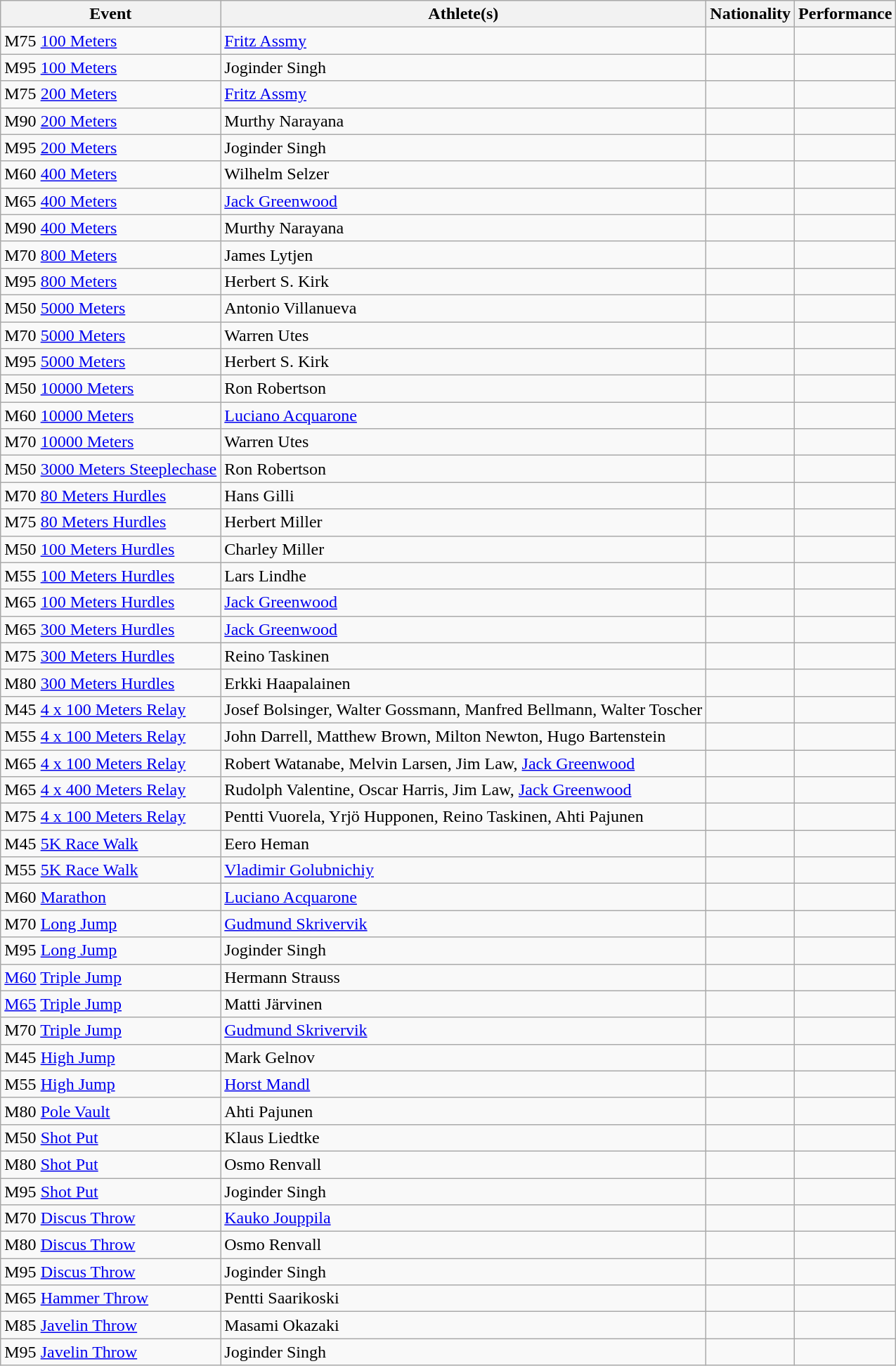<table class="wikitable">
<tr>
<th>Event</th>
<th>Athlete(s)</th>
<th>Nationality</th>
<th>Performance</th>
</tr>
<tr>
<td>M75 <a href='#'>100 Meters</a></td>
<td><a href='#'>Fritz Assmy</a></td>
<td></td>
<td></td>
</tr>
<tr>
<td>M95 <a href='#'>100 Meters</a></td>
<td>Joginder Singh</td>
<td></td>
<td></td>
</tr>
<tr>
<td>M75 <a href='#'>200 Meters</a></td>
<td><a href='#'>Fritz Assmy</a></td>
<td></td>
<td></td>
</tr>
<tr>
<td>M90 <a href='#'>200 Meters</a></td>
<td>Murthy Narayana</td>
<td></td>
<td></td>
</tr>
<tr>
<td>M95 <a href='#'>200 Meters</a></td>
<td>Joginder Singh</td>
<td></td>
<td></td>
</tr>
<tr>
<td>M60 <a href='#'>400 Meters</a></td>
<td>Wilhelm Selzer</td>
<td></td>
<td></td>
</tr>
<tr>
<td>M65 <a href='#'>400 Meters</a></td>
<td><a href='#'>Jack Greenwood</a></td>
<td></td>
<td></td>
</tr>
<tr>
<td>M90 <a href='#'>400 Meters</a></td>
<td>Murthy Narayana</td>
<td></td>
<td></td>
</tr>
<tr>
<td>M70 <a href='#'>800 Meters</a></td>
<td>James Lytjen</td>
<td></td>
<td></td>
</tr>
<tr>
<td>M95 <a href='#'>800 Meters</a></td>
<td>Herbert S. Kirk</td>
<td></td>
<td></td>
</tr>
<tr>
<td>M50 <a href='#'>5000 Meters</a></td>
<td>Antonio Villanueva</td>
<td></td>
<td></td>
</tr>
<tr>
<td>M70 <a href='#'>5000 Meters</a></td>
<td>Warren Utes</td>
<td></td>
<td></td>
</tr>
<tr>
<td>M95 <a href='#'>5000 Meters</a></td>
<td>Herbert S. Kirk</td>
<td></td>
<td></td>
</tr>
<tr>
<td>M50 <a href='#'>10000 Meters</a></td>
<td>Ron Robertson</td>
<td></td>
<td></td>
</tr>
<tr>
<td>M60 <a href='#'>10000 Meters</a></td>
<td><a href='#'>Luciano Acquarone</a></td>
<td></td>
<td></td>
</tr>
<tr>
<td>M70 <a href='#'>10000 Meters</a></td>
<td>Warren Utes</td>
<td></td>
<td></td>
</tr>
<tr>
<td>M50 <a href='#'>3000 Meters Steeplechase</a></td>
<td>Ron Robertson</td>
<td></td>
<td></td>
</tr>
<tr>
<td>M70 <a href='#'>80 Meters Hurdles</a></td>
<td>Hans Gilli</td>
<td></td>
<td></td>
</tr>
<tr>
<td>M75 <a href='#'>80 Meters Hurdles</a></td>
<td>Herbert Miller</td>
<td></td>
<td></td>
</tr>
<tr>
<td>M50 <a href='#'>100 Meters Hurdles</a></td>
<td>Charley Miller</td>
<td></td>
<td></td>
</tr>
<tr>
<td>M55 <a href='#'>100 Meters Hurdles</a></td>
<td>Lars Lindhe</td>
<td></td>
<td></td>
</tr>
<tr>
<td>M65 <a href='#'>100 Meters Hurdles</a></td>
<td><a href='#'>Jack Greenwood</a></td>
<td></td>
<td></td>
</tr>
<tr>
<td>M65 <a href='#'>300 Meters Hurdles</a></td>
<td><a href='#'>Jack Greenwood</a></td>
<td></td>
<td></td>
</tr>
<tr>
<td>M75 <a href='#'>300 Meters Hurdles</a></td>
<td>Reino Taskinen</td>
<td></td>
<td></td>
</tr>
<tr>
<td>M80 <a href='#'>300 Meters Hurdles</a></td>
<td>Erkki Haapalainen</td>
<td></td>
<td></td>
</tr>
<tr>
<td>M45 <a href='#'>4 x 100 Meters Relay</a></td>
<td>Josef Bolsinger, Walter Gossmann, Manfred Bellmann, Walter Toscher</td>
<td></td>
<td></td>
</tr>
<tr>
<td>M55 <a href='#'>4 x 100 Meters Relay</a></td>
<td>John Darrell, Matthew Brown, Milton Newton, Hugo Bartenstein</td>
<td></td>
<td></td>
</tr>
<tr>
<td>M65 <a href='#'>4 x 100 Meters Relay</a></td>
<td>Robert Watanabe, Melvin Larsen, Jim Law, <a href='#'>Jack Greenwood</a></td>
<td></td>
<td></td>
</tr>
<tr>
<td>M65 <a href='#'>4 x 400 Meters Relay</a></td>
<td>Rudolph Valentine, Oscar Harris, Jim Law, <a href='#'>Jack Greenwood</a></td>
<td></td>
<td></td>
</tr>
<tr>
<td>M75 <a href='#'>4 x 100 Meters Relay</a></td>
<td>Pentti Vuorela, Yrjö Hupponen, Reino Taskinen, Ahti Pajunen</td>
<td></td>
<td></td>
</tr>
<tr>
<td>M45 <a href='#'>5K Race Walk</a></td>
<td>Eero Heman</td>
<td></td>
<td></td>
</tr>
<tr>
<td>M55 <a href='#'>5K Race Walk</a></td>
<td><a href='#'>Vladimir Golubnichiy</a></td>
<td></td>
<td></td>
</tr>
<tr>
<td>M60 <a href='#'>Marathon</a></td>
<td><a href='#'>Luciano Acquarone</a></td>
<td></td>
<td></td>
</tr>
<tr>
<td>M70 <a href='#'>Long Jump</a></td>
<td><a href='#'>Gudmund Skrivervik</a></td>
<td></td>
<td></td>
</tr>
<tr>
<td>M95 <a href='#'>Long Jump</a></td>
<td>Joginder Singh</td>
<td></td>
<td></td>
</tr>
<tr>
<td><a href='#'>M60</a> <a href='#'>Triple Jump</a></td>
<td>Hermann Strauss</td>
<td></td>
<td></td>
</tr>
<tr>
<td><a href='#'>M65</a> <a href='#'>Triple Jump</a></td>
<td>Matti Järvinen</td>
<td></td>
<td></td>
</tr>
<tr>
<td>M70 <a href='#'>Triple Jump</a></td>
<td><a href='#'>Gudmund Skrivervik</a></td>
<td></td>
<td></td>
</tr>
<tr>
<td>M45 <a href='#'>High Jump</a></td>
<td>Mark Gelnov</td>
<td></td>
<td></td>
</tr>
<tr>
<td>M55 <a href='#'>High Jump</a></td>
<td><a href='#'>Horst Mandl</a></td>
<td></td>
<td></td>
</tr>
<tr>
<td>M80 <a href='#'>Pole Vault</a></td>
<td>Ahti Pajunen</td>
<td></td>
<td></td>
</tr>
<tr>
<td>M50 <a href='#'>Shot Put</a></td>
<td>Klaus Liedtke</td>
<td></td>
<td></td>
</tr>
<tr>
<td>M80 <a href='#'>Shot Put</a></td>
<td>Osmo Renvall</td>
<td></td>
<td></td>
</tr>
<tr>
<td>M95 <a href='#'>Shot Put</a></td>
<td>Joginder Singh</td>
<td></td>
<td></td>
</tr>
<tr>
<td>M70 <a href='#'>Discus Throw</a></td>
<td><a href='#'>Kauko Jouppila</a></td>
<td></td>
<td></td>
</tr>
<tr>
<td>M80 <a href='#'>Discus Throw</a></td>
<td>Osmo Renvall</td>
<td></td>
<td></td>
</tr>
<tr>
<td>M95 <a href='#'>Discus Throw</a></td>
<td>Joginder Singh</td>
<td></td>
<td></td>
</tr>
<tr>
<td>M65 <a href='#'>Hammer Throw</a></td>
<td>Pentti Saarikoski</td>
<td></td>
<td></td>
</tr>
<tr>
<td>M85 <a href='#'>Javelin Throw</a></td>
<td>Masami Okazaki</td>
<td></td>
<td></td>
</tr>
<tr>
<td>M95 <a href='#'>Javelin Throw</a></td>
<td>Joginder Singh</td>
<td></td>
<td></td>
</tr>
</table>
